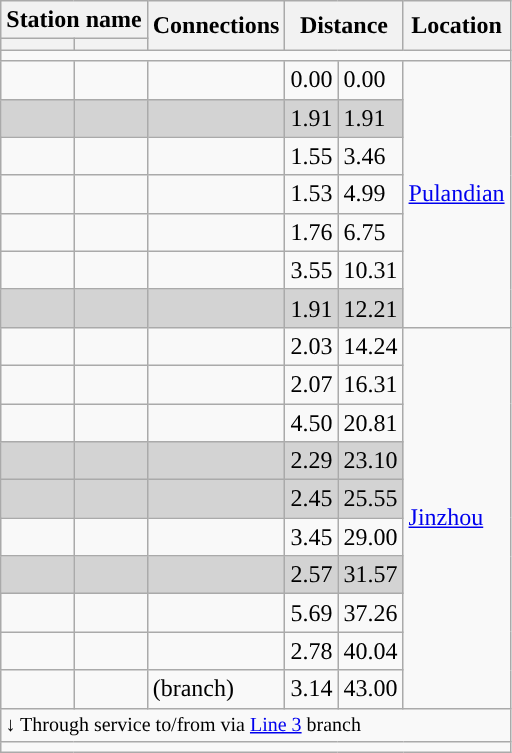<table class="wikitable">
<tr>
<th colspan="2">Station name</th>
<th rowspan="2">Connections</th>
<th colspan="2" rowspan="2">Distance<br></th>
<th rowspan="2">Location</th>
</tr>
<tr>
<th></th>
<th></th>
</tr>
<tr style="background:#">
<td colspan="6"></td>
</tr>
<tr>
<td></td>
<td></td>
<td></td>
<td>0.00</td>
<td>0.00</td>
<td rowspan="7"><a href='#'>Pulandian</a></td>
</tr>
<tr bgcolor="lightgrey">
<td><em></em></td>
<td></td>
<td></td>
<td>1.91</td>
<td>1.91</td>
</tr>
<tr>
<td></td>
<td></td>
<td></td>
<td>1.55</td>
<td>3.46</td>
</tr>
<tr>
<td></td>
<td></td>
<td></td>
<td>1.53</td>
<td>4.99</td>
</tr>
<tr>
<td></td>
<td></td>
<td></td>
<td>1.76</td>
<td>6.75</td>
</tr>
<tr>
<td></td>
<td></td>
<td></td>
<td>3.55</td>
<td>10.31</td>
</tr>
<tr bgcolor="lightgrey">
<td><em></em></td>
<td></td>
<td></td>
<td>1.91</td>
<td>12.21</td>
</tr>
<tr>
<td></td>
<td></td>
<td></td>
<td>2.03</td>
<td>14.24</td>
<td rowspan="10"><a href='#'>Jinzhou</a></td>
</tr>
<tr>
<td></td>
<td></td>
<td></td>
<td>2.07</td>
<td>16.31</td>
</tr>
<tr>
<td></td>
<td></td>
<td></td>
<td>4.50</td>
<td>20.81</td>
</tr>
<tr bgcolor="lightgrey">
<td><em></em></td>
<td></td>
<td></td>
<td>2.29</td>
<td>23.10</td>
</tr>
<tr bgcolor="lightgrey">
<td><em></em></td>
<td></td>
<td></td>
<td>2.45</td>
<td>25.55</td>
</tr>
<tr>
<td></td>
<td></td>
<td></td>
<td>3.45</td>
<td>29.00</td>
</tr>
<tr bgcolor="lightgrey">
<td><em></em></td>
<td></td>
<td></td>
<td>2.57</td>
<td>31.57</td>
</tr>
<tr>
<td></td>
<td></td>
<td></td>
<td>5.69</td>
<td>37.26</td>
</tr>
<tr>
<td></td>
<td></td>
<td></td>
<td>2.78</td>
<td>40.04</td>
</tr>
<tr>
<td></td>
<td></td>
<td> (branch)</td>
<td>3.14</td>
<td>43.00</td>
</tr>
<tr style="font-size:smaller">
<td colspan=6>↓ Through service to/from  via <a href='#'>Line 3</a> branch</td>
</tr>
<tr style="background:#">
<td colspan="6"></td>
</tr>
</table>
